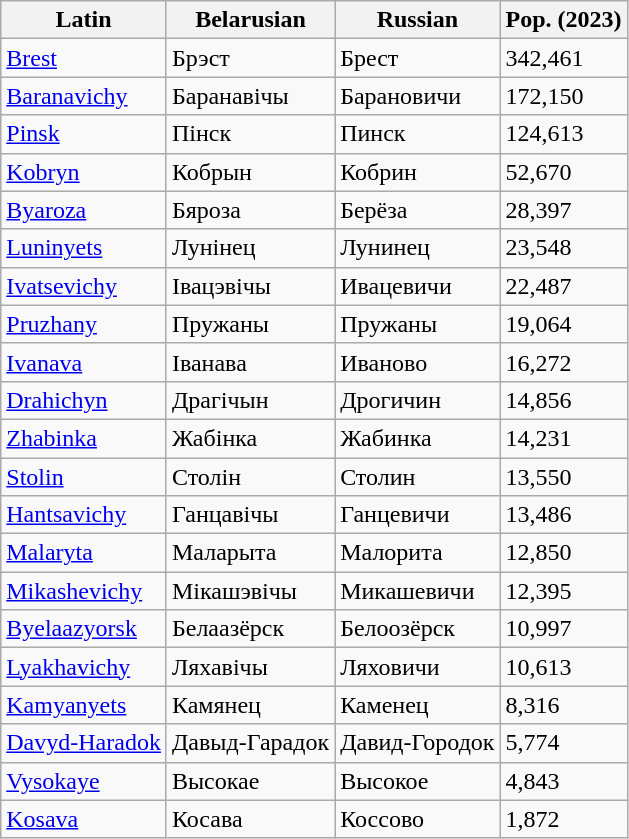<table class="wikitable sortable">
<tr>
<th>Latin</th>
<th>Belarusian</th>
<th>Russian</th>
<th>Pop. (2023)</th>
</tr>
<tr>
<td><a href='#'>Brest</a></td>
<td>Брэст</td>
<td>Брест</td>
<td>342,461</td>
</tr>
<tr>
<td><a href='#'>Baranavichy</a></td>
<td>Баранавiчы</td>
<td>Барановичи</td>
<td>172,150</td>
</tr>
<tr>
<td><a href='#'>Pinsk</a></td>
<td>Пінск</td>
<td>Пинск</td>
<td>124,613</td>
</tr>
<tr>
<td><a href='#'>Kobryn</a></td>
<td>Кобрын</td>
<td>Кобрин</td>
<td>52,670</td>
</tr>
<tr>
<td><a href='#'>Byaroza</a></td>
<td>Бяроза</td>
<td>Берёза</td>
<td>28,397</td>
</tr>
<tr>
<td><a href='#'>Luninyets</a></td>
<td>Лунінец</td>
<td>Лунинец</td>
<td>23,548</td>
</tr>
<tr>
<td><a href='#'>Ivatsevichy</a></td>
<td>Івацэвічы</td>
<td>Ивацевичи</td>
<td>22,487</td>
</tr>
<tr>
<td><a href='#'>Pruzhany</a></td>
<td>Пружаны</td>
<td>Пружаны</td>
<td>19,064</td>
</tr>
<tr>
<td><a href='#'>Ivanava</a></td>
<td>Іванава</td>
<td>Иваново</td>
<td>16,272</td>
</tr>
<tr>
<td><a href='#'>Drahichyn</a></td>
<td>Драгічын</td>
<td>Дрогичин</td>
<td>14,856</td>
</tr>
<tr>
<td><a href='#'>Zhabinka</a></td>
<td>Жабінка</td>
<td>Жабинка</td>
<td>14,231</td>
</tr>
<tr>
<td><a href='#'>Stolin</a></td>
<td>Столін</td>
<td>Столин</td>
<td>13,550</td>
</tr>
<tr>
<td><a href='#'>Hantsavichy</a></td>
<td>Ганцавічы</td>
<td>Ганцевичи</td>
<td>13,486</td>
</tr>
<tr>
<td><a href='#'>Malaryta</a></td>
<td>Маларыта</td>
<td>Малорита</td>
<td>12,850</td>
</tr>
<tr>
<td><a href='#'>Mikashevichy</a></td>
<td>Мікашэвічы</td>
<td>Микашевичи</td>
<td>12,395</td>
</tr>
<tr>
<td><a href='#'>Byelaazyorsk</a></td>
<td>Белаазёрск</td>
<td>Белоозёрск</td>
<td>10,997</td>
</tr>
<tr>
<td><a href='#'>Lyakhavichy</a></td>
<td>Ляхавічы</td>
<td>Ляховичи</td>
<td>10,613</td>
</tr>
<tr>
<td><a href='#'>Kamyanyets</a></td>
<td>Камянец</td>
<td>Каменец</td>
<td>8,316</td>
</tr>
<tr>
<td><a href='#'>Davyd-Haradok</a></td>
<td>Давыд-Гарадок</td>
<td>Давид-Городок</td>
<td>5,774</td>
</tr>
<tr>
<td><a href='#'>Vysokaye</a></td>
<td>Высокае</td>
<td>Высокое</td>
<td>4,843</td>
</tr>
<tr>
<td><a href='#'>Kosava</a></td>
<td>Косава</td>
<td>Коссово</td>
<td>1,872</td>
</tr>
</table>
